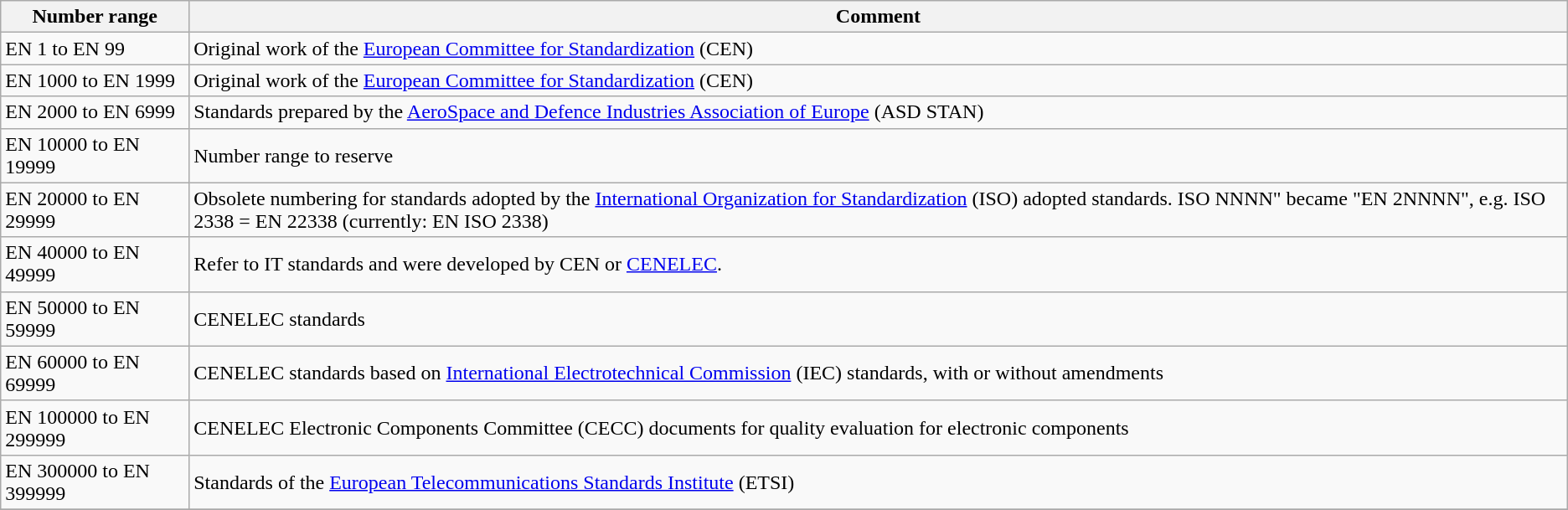<table class="wikitable">
<tr>
<th>Number range</th>
<th>Comment</th>
</tr>
<tr>
<td>EN 1 to EN 99</td>
<td>Original work of the <a href='#'>European Committee for Standardization</a> (CEN)</td>
</tr>
<tr>
<td>EN 1000 to EN 1999</td>
<td>Original work of the <a href='#'>European Committee for Standardization</a> (CEN)</td>
</tr>
<tr>
<td>EN 2000 to EN 6999</td>
<td>Standards prepared by the <a href='#'>AeroSpace and Defence Industries Association of Europe</a> (ASD STAN)</td>
</tr>
<tr>
<td>EN 10000 to EN 19999</td>
<td>Number range to reserve</td>
</tr>
<tr>
<td>EN 20000 to EN 29999</td>
<td>Obsolete numbering for standards adopted by the <a href='#'>International Organization for Standardization</a> (ISO) adopted standards. ISO NNNN" became "EN 2NNNN", e.g. ISO 2338 = EN 22338 (currently: EN ISO 2338)</td>
</tr>
<tr>
<td>EN 40000 to EN 49999</td>
<td>Refer to IT standards and were developed by CEN or <a href='#'>CENELEC</a>.</td>
</tr>
<tr>
<td>EN 50000 to EN 59999</td>
<td>CENELEC standards</td>
</tr>
<tr>
<td>EN 60000 to EN 69999</td>
<td>CENELEC standards based on <a href='#'>International Electrotechnical Commission</a> (IEC) standards, with or without amendments</td>
</tr>
<tr>
<td>EN 100000 to EN 299999</td>
<td>CENELEC Electronic Components Committee (CECC) documents for quality evaluation for electronic components</td>
</tr>
<tr>
<td>EN 300000 to EN 399999</td>
<td>Standards of the <a href='#'>European Telecommunications Standards Institute</a> (ETSI)</td>
</tr>
<tr>
</tr>
</table>
